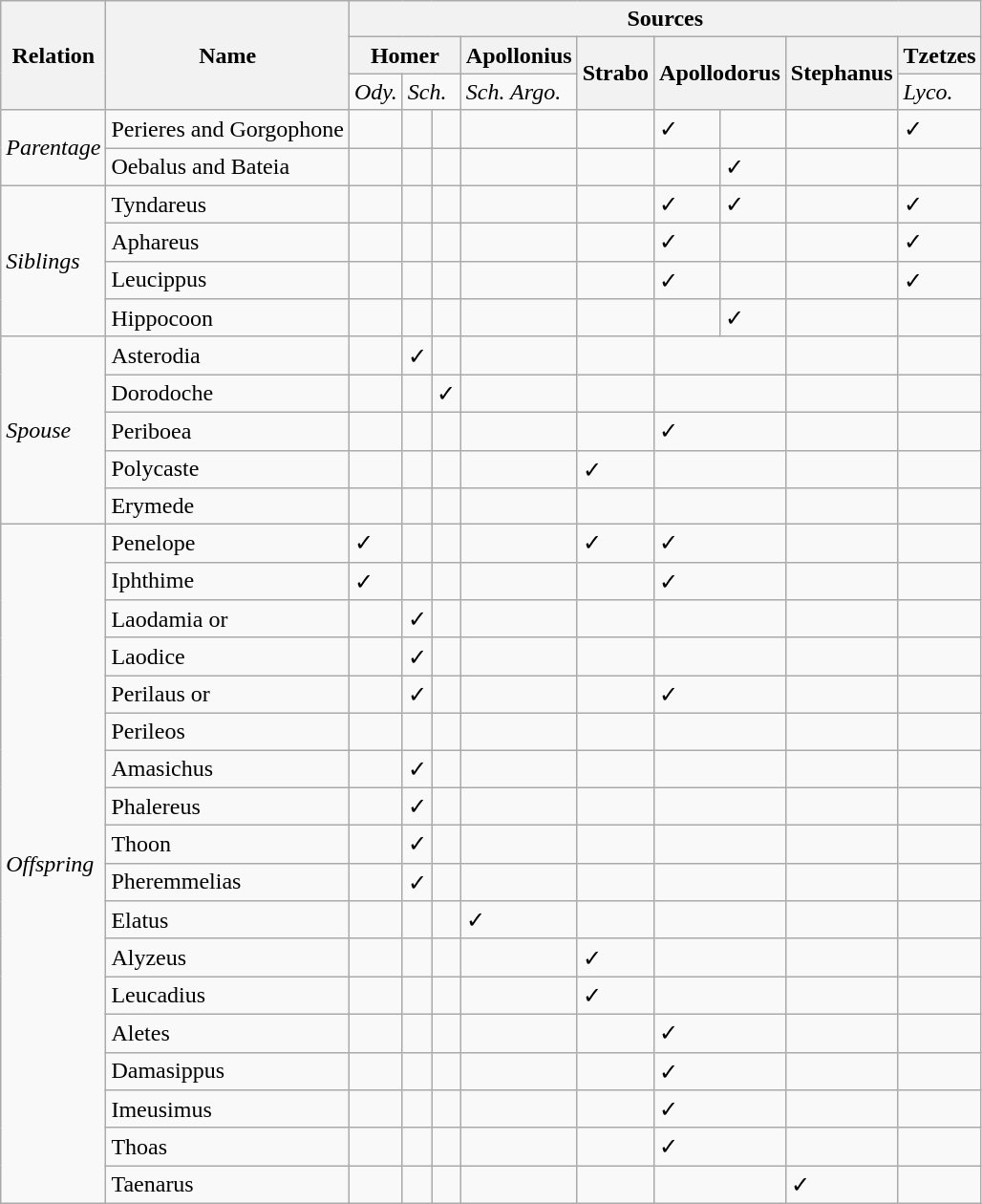<table class="wikitable">
<tr>
<th rowspan="3">Relation</th>
<th rowspan="3">Name</th>
<th colspan="9">Sources</th>
</tr>
<tr>
<th colspan="3">Homer</th>
<th>Apollonius</th>
<th rowspan="2">Strabo</th>
<th colspan="2" rowspan="2">Apollodorus</th>
<th rowspan="2">Stephanus</th>
<th>Tzetzes</th>
</tr>
<tr>
<td><em>Ody.</em></td>
<td colspan="2"><em>Sch.</em></td>
<td><em>Sch. Argo.</em></td>
<td><em>Lyco.</em></td>
</tr>
<tr>
<td rowspan="2"><em>Parentage</em></td>
<td>Perieres and Gorgophone</td>
<td></td>
<td></td>
<td></td>
<td></td>
<td></td>
<td>✓</td>
<td></td>
<td></td>
<td>✓</td>
</tr>
<tr>
<td>Oebalus and Bateia</td>
<td></td>
<td></td>
<td></td>
<td></td>
<td></td>
<td></td>
<td>✓</td>
<td></td>
<td></td>
</tr>
<tr>
<td rowspan="4"><em>Siblings</em></td>
<td>Tyndareus</td>
<td></td>
<td></td>
<td></td>
<td></td>
<td></td>
<td>✓</td>
<td>✓</td>
<td></td>
<td>✓</td>
</tr>
<tr>
<td>Aphareus</td>
<td></td>
<td></td>
<td></td>
<td></td>
<td></td>
<td>✓</td>
<td></td>
<td></td>
<td>✓</td>
</tr>
<tr>
<td>Leucippus</td>
<td></td>
<td></td>
<td></td>
<td></td>
<td></td>
<td>✓</td>
<td></td>
<td></td>
<td>✓</td>
</tr>
<tr>
<td>Hippocoon</td>
<td></td>
<td></td>
<td></td>
<td></td>
<td></td>
<td></td>
<td>✓</td>
<td></td>
<td></td>
</tr>
<tr>
<td rowspan="5"><em>Spouse</em></td>
<td>Asterodia</td>
<td></td>
<td>✓</td>
<td></td>
<td></td>
<td></td>
<td colspan="2"></td>
<td></td>
<td></td>
</tr>
<tr>
<td>Dorodoche</td>
<td></td>
<td></td>
<td>✓</td>
<td></td>
<td></td>
<td colspan="2"></td>
<td></td>
<td></td>
</tr>
<tr>
<td>Periboea</td>
<td></td>
<td></td>
<td></td>
<td></td>
<td></td>
<td colspan="2">✓</td>
<td></td>
<td></td>
</tr>
<tr>
<td>Polycaste</td>
<td></td>
<td></td>
<td></td>
<td></td>
<td>✓</td>
<td colspan="2"></td>
<td></td>
<td></td>
</tr>
<tr>
<td>Erymede</td>
<td></td>
<td></td>
<td></td>
<td></td>
<td></td>
<td colspan="2"></td>
<td></td>
<td></td>
</tr>
<tr>
<td rowspan="18"><em>Offspring</em></td>
<td>Penelope</td>
<td>✓</td>
<td></td>
<td></td>
<td></td>
<td>✓</td>
<td colspan="2">✓</td>
<td></td>
<td></td>
</tr>
<tr>
<td>Iphthime</td>
<td>✓</td>
<td></td>
<td></td>
<td></td>
<td></td>
<td colspan="2">✓</td>
<td></td>
<td></td>
</tr>
<tr>
<td>Laodamia or</td>
<td></td>
<td>✓</td>
<td></td>
<td></td>
<td></td>
<td colspan="2"></td>
<td></td>
<td></td>
</tr>
<tr>
<td>Laodice</td>
<td></td>
<td>✓</td>
<td></td>
<td></td>
<td></td>
<td colspan="2"></td>
<td></td>
<td></td>
</tr>
<tr>
<td>Perilaus or</td>
<td></td>
<td>✓</td>
<td></td>
<td></td>
<td></td>
<td colspan="2">✓</td>
<td></td>
<td></td>
</tr>
<tr>
<td>Perileos</td>
<td></td>
<td></td>
<td></td>
<td></td>
<td></td>
<td colspan="2"></td>
<td></td>
<td></td>
</tr>
<tr>
<td>Amasichus</td>
<td></td>
<td>✓</td>
<td></td>
<td></td>
<td></td>
<td colspan="2"></td>
<td></td>
<td></td>
</tr>
<tr>
<td>Phalereus</td>
<td></td>
<td>✓</td>
<td></td>
<td></td>
<td></td>
<td colspan="2"></td>
<td></td>
<td></td>
</tr>
<tr>
<td>Thoon</td>
<td></td>
<td>✓</td>
<td></td>
<td></td>
<td></td>
<td colspan="2"></td>
<td></td>
<td></td>
</tr>
<tr>
<td>Pheremmelias</td>
<td></td>
<td>✓</td>
<td></td>
<td></td>
<td></td>
<td colspan="2"></td>
<td></td>
<td></td>
</tr>
<tr>
<td>Elatus</td>
<td></td>
<td></td>
<td></td>
<td>✓</td>
<td></td>
<td colspan="2"></td>
<td></td>
<td></td>
</tr>
<tr>
<td>Alyzeus</td>
<td></td>
<td></td>
<td></td>
<td></td>
<td>✓</td>
<td colspan="2"></td>
<td></td>
<td></td>
</tr>
<tr>
<td>Leucadius</td>
<td></td>
<td></td>
<td></td>
<td></td>
<td>✓</td>
<td colspan="2"></td>
<td></td>
<td></td>
</tr>
<tr>
<td>Aletes</td>
<td></td>
<td></td>
<td></td>
<td></td>
<td></td>
<td colspan="2">✓</td>
<td></td>
<td></td>
</tr>
<tr>
<td>Damasippus</td>
<td></td>
<td></td>
<td></td>
<td></td>
<td></td>
<td colspan="2">✓</td>
<td></td>
<td></td>
</tr>
<tr>
<td>Imeusimus</td>
<td></td>
<td></td>
<td></td>
<td></td>
<td></td>
<td colspan="2">✓</td>
<td></td>
<td></td>
</tr>
<tr>
<td>Thoas</td>
<td></td>
<td></td>
<td></td>
<td></td>
<td></td>
<td colspan="2">✓</td>
<td></td>
<td></td>
</tr>
<tr>
<td>Taenarus</td>
<td></td>
<td></td>
<td></td>
<td></td>
<td></td>
<td colspan="2"></td>
<td>✓</td>
<td></td>
</tr>
</table>
